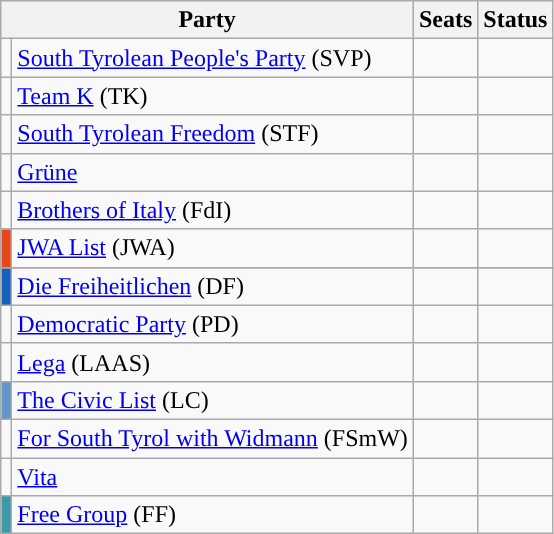<table class=wikitable>
<tr>
<th colspan=2>Party</th>
<th>Seats</th>
<th>Status</th>
</tr>
<tr>
<td></td>
<td><a href='#'>South Tyrolean People's Party</a> (SVP)</td>
<td></td>
<td></td>
</tr>
<tr>
<td></td>
<td><a href='#'>Team K</a> (TK)</td>
<td></td>
<td></td>
</tr>
<tr>
<td style="color:inherit;background:"></td>
<td><a href='#'>South Tyrolean Freedom</a> (STF)</td>
<td></td>
<td></td>
</tr>
<tr>
<td></td>
<td><a href='#'>Grüne</a></td>
<td></td>
<td></td>
</tr>
<tr>
<td></td>
<td><a href='#'>Brothers of Italy</a> (FdI)</td>
<td></td>
<td></td>
</tr>
<tr>
<td style="color:inherit;background:#E74617"></td>
<td><a href='#'>JWA List</a> (JWA)</td>
<td></td>
<td></td>
</tr>
<tr>
</tr>
<tr>
<td style="color:inherit;background:#1560BD"></td>
<td><a href='#'>Die Freiheitlichen</a> (DF)</td>
<td></td>
<td></td>
</tr>
<tr>
<td></td>
<td><a href='#'>Democratic Party</a> (PD)</td>
<td></td>
<td></td>
</tr>
<tr>
<td></td>
<td><a href='#'>Lega</a> (LAAS)</td>
<td></td>
<td></td>
</tr>
<tr>
<td style="color:inherit;background:#6295C8"></td>
<td><a href='#'>The Civic List</a> (LC)</td>
<td></td>
<td></td>
</tr>
<tr>
<td></td>
<td><a href='#'>For South Tyrol with Widmann</a> (FSmW)</td>
<td></td>
<td></td>
</tr>
<tr>
<td></td>
<td><a href='#'>Vita</a></td>
<td></td>
<td></td>
</tr>
<tr>
<td style="color:inherit;background:#3C99A9"></td>
<td><a href='#'>Free Group</a> (FF)</td>
<td></td>
<td></td>
</tr>
</table>
